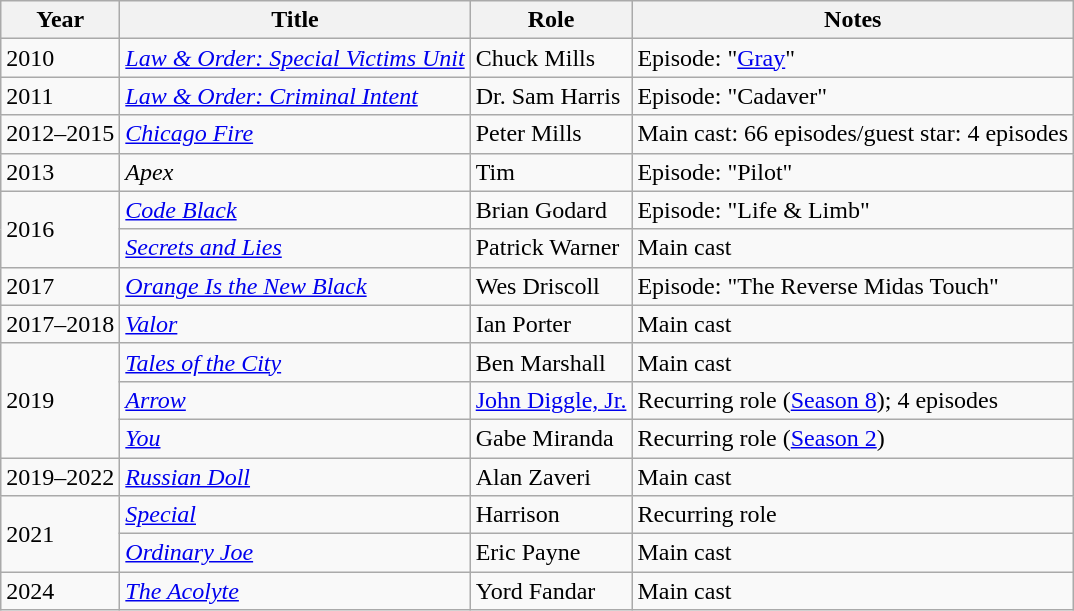<table class="wikitable sortable">
<tr>
<th>Year</th>
<th>Title</th>
<th>Role</th>
<th class="unsortable">Notes</th>
</tr>
<tr>
<td>2010</td>
<td><em><a href='#'>Law & Order: Special Victims Unit</a></em></td>
<td>Chuck Mills</td>
<td>Episode: "<a href='#'>Gray</a>"</td>
</tr>
<tr>
<td>2011</td>
<td><em><a href='#'>Law & Order: Criminal Intent</a></em></td>
<td>Dr. Sam Harris</td>
<td>Episode: "Cadaver"</td>
</tr>
<tr>
<td>2012–2015</td>
<td><em><a href='#'>Chicago Fire</a></em></td>
<td>Peter Mills</td>
<td>Main cast: 66 episodes/guest star: 4 episodes</td>
</tr>
<tr>
<td>2013</td>
<td><em>Apex</em></td>
<td>Tim</td>
<td>Episode: "Pilot"</td>
</tr>
<tr>
<td rowspan=2>2016</td>
<td><em><a href='#'>Code Black</a></em></td>
<td>Brian Godard</td>
<td>Episode: "Life & Limb"</td>
</tr>
<tr>
<td><em><a href='#'>Secrets and Lies</a></em></td>
<td>Patrick Warner</td>
<td>Main cast</td>
</tr>
<tr>
<td>2017</td>
<td><em><a href='#'>Orange Is the New Black</a></em></td>
<td>Wes Driscoll</td>
<td>Episode: "The Reverse Midas Touch"</td>
</tr>
<tr>
<td>2017–2018</td>
<td><em><a href='#'>Valor</a></em></td>
<td>Ian Porter</td>
<td>Main cast</td>
</tr>
<tr>
<td rowspan="3">2019</td>
<td><em><a href='#'>Tales of the City</a></em></td>
<td>Ben Marshall</td>
<td>Main cast</td>
</tr>
<tr>
<td><em><a href='#'>Arrow</a></em></td>
<td><a href='#'>John Diggle, Jr.</a></td>
<td>Recurring role (<a href='#'>Season 8</a>); 4 episodes</td>
</tr>
<tr>
<td><em><a href='#'>You</a></em></td>
<td>Gabe Miranda</td>
<td>Recurring role (<a href='#'>Season 2</a>)</td>
</tr>
<tr>
<td>2019–2022</td>
<td><em><a href='#'>Russian Doll</a></em></td>
<td>Alan Zaveri</td>
<td>Main cast</td>
</tr>
<tr>
<td rowspan=2>2021</td>
<td><em><a href='#'>Special</a></em></td>
<td>Harrison</td>
<td>Recurring role</td>
</tr>
<tr>
<td><em><a href='#'>Ordinary Joe</a></em></td>
<td>Eric Payne</td>
<td>Main cast</td>
</tr>
<tr>
<td>2024</td>
<td><em><a href='#'>The Acolyte</a></em></td>
<td>Yord Fandar</td>
<td>Main cast</td>
</tr>
</table>
